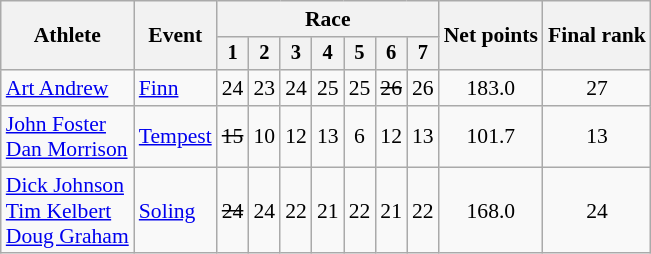<table class="wikitable" style="font-size:90%">
<tr>
<th rowspan="2">Athlete</th>
<th rowspan="2">Event</th>
<th colspan=7>Race</th>
<th rowspan=2>Net points</th>
<th rowspan=2>Final rank</th>
</tr>
<tr style="font-size:95%">
<th>1</th>
<th>2</th>
<th>3</th>
<th>4</th>
<th>5</th>
<th>6</th>
<th>7</th>
</tr>
<tr align=center>
<td align=left><a href='#'>Art Andrew</a></td>
<td align=left><a href='#'>Finn</a></td>
<td>24</td>
<td>23</td>
<td>24</td>
<td>25</td>
<td>25</td>
<td><s>26</s></td>
<td>26</td>
<td>183.0</td>
<td>27</td>
</tr>
<tr align=center>
<td align=left><a href='#'>John Foster</a><br><a href='#'>Dan Morrison</a></td>
<td align=left><a href='#'>Tempest</a></td>
<td><s>15</s></td>
<td>10</td>
<td>12</td>
<td>13</td>
<td>6</td>
<td>12</td>
<td>13</td>
<td>101.7</td>
<td>13</td>
</tr>
<tr align=center>
<td align=left><a href='#'>Dick Johnson</a><br><a href='#'>Tim Kelbert</a><br><a href='#'>Doug Graham</a></td>
<td align=left><a href='#'>Soling</a></td>
<td><s>24</s></td>
<td>24</td>
<td>22</td>
<td>21</td>
<td>22</td>
<td>21</td>
<td>22</td>
<td>168.0</td>
<td>24</td>
</tr>
</table>
